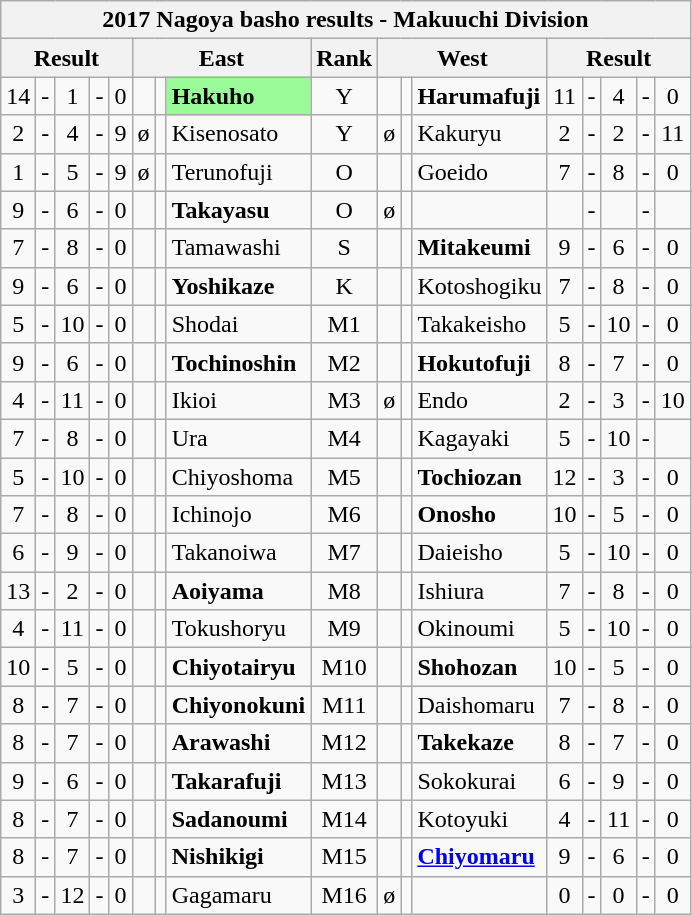<table class="wikitable">
<tr>
<th colspan="17">2017 Nagoya basho results - Makuuchi Division</th>
</tr>
<tr>
<th colspan="5">Result</th>
<th colspan="3">East</th>
<th>Rank</th>
<th colspan="3">West</th>
<th colspan="5">Result</th>
</tr>
<tr>
<td align=center>14</td>
<td align=center>-</td>
<td align=center>1</td>
<td align=center>-</td>
<td align=center>0</td>
<td align=center></td>
<td align=center></td>
<td style="background: PaleGreen;"><strong>Hakuho</strong></td>
<td align=center>Y</td>
<td align=center></td>
<td align=center></td>
<td><strong>Harumafuji</strong></td>
<td align=center>11</td>
<td align=center>-</td>
<td align=center>4</td>
<td align=center>-</td>
<td align=center>0</td>
</tr>
<tr>
<td align=center>2</td>
<td align=center>-</td>
<td align=center>4</td>
<td align=center>-</td>
<td align=center>9</td>
<td align=center>ø</td>
<td align=center></td>
<td>Kisenosato</td>
<td align=center>Y</td>
<td align=center>ø</td>
<td align=center></td>
<td>Kakuryu</td>
<td align=center>2</td>
<td align=center>-</td>
<td align=center>2</td>
<td align=center>-</td>
<td align=center>11</td>
</tr>
<tr>
<td align=center>1</td>
<td align=center>-</td>
<td align=center>5</td>
<td align=center>-</td>
<td align=center>9</td>
<td align=center>ø</td>
<td align=center></td>
<td>Terunofuji</td>
<td align=center>O</td>
<td align=center></td>
<td align=center></td>
<td>Goeido</td>
<td align=center>7</td>
<td align=center>-</td>
<td align=center>8</td>
<td align=center>-</td>
<td align=center>0</td>
</tr>
<tr>
<td align=center>9</td>
<td align=center>-</td>
<td align=center>6</td>
<td align=center>-</td>
<td align=center>0</td>
<td align=center></td>
<td align=center></td>
<td><strong>Takayasu</strong></td>
<td align=center>O</td>
<td align=center>ø</td>
<td align=center></td>
<td></td>
<td align=center></td>
<td align=center>-</td>
<td align=center></td>
<td align=center>-</td>
<td align=center></td>
</tr>
<tr>
<td align=center>7</td>
<td align=center>-</td>
<td align=center>8</td>
<td align=center>-</td>
<td align=center>0</td>
<td align=center></td>
<td align=center></td>
<td>Tamawashi</td>
<td align=center>S</td>
<td align=center></td>
<td align=center></td>
<td><strong>Mitakeumi</strong></td>
<td align=center>9</td>
<td align=center>-</td>
<td align=center>6</td>
<td align=center>-</td>
<td align=center>0</td>
</tr>
<tr>
<td align=center>9</td>
<td align=center>-</td>
<td align=center>6</td>
<td align=center>-</td>
<td align=center>0</td>
<td align=center></td>
<td align=center></td>
<td><strong>Yoshikaze</strong></td>
<td align=center>K</td>
<td align=center></td>
<td align=center></td>
<td>Kotoshogiku</td>
<td align=center>7</td>
<td align=center>-</td>
<td align=center>8</td>
<td align=center>-</td>
<td align=center>0</td>
</tr>
<tr>
<td align=center>5</td>
<td align=center>-</td>
<td align=center>10</td>
<td align=center>-</td>
<td align=center>0</td>
<td align=center></td>
<td align=center></td>
<td>Shodai</td>
<td align=center>M1</td>
<td align=center></td>
<td align=center></td>
<td>Takakeisho</td>
<td align=center>5</td>
<td align=center>-</td>
<td align=center>10</td>
<td align=center>-</td>
<td align=center>0</td>
</tr>
<tr>
<td align=center>9</td>
<td align=center>-</td>
<td align=center>6</td>
<td align=center>-</td>
<td align=center>0</td>
<td align=center></td>
<td align=center></td>
<td><strong>Tochinoshin</strong></td>
<td align=center>M2</td>
<td align=center></td>
<td align=center></td>
<td><strong>Hokutofuji</strong></td>
<td align=center>8</td>
<td align=center>-</td>
<td align=center>7</td>
<td align=center>-</td>
<td align=center>0</td>
</tr>
<tr>
<td align=center>4</td>
<td align=center>-</td>
<td align=center>11</td>
<td align=center>-</td>
<td align=center>0</td>
<td align=center></td>
<td align=center></td>
<td>Ikioi</td>
<td align=center>M3</td>
<td align=center>ø</td>
<td align=center></td>
<td>Endo</td>
<td align=center>2</td>
<td align=center>-</td>
<td align=center>3</td>
<td align=center>-</td>
<td align=center>10</td>
</tr>
<tr>
<td align=center>7</td>
<td align=center>-</td>
<td align=center>8</td>
<td align=center>-</td>
<td align=center>0</td>
<td align=center></td>
<td align=center></td>
<td>Ura</td>
<td align=center>M4</td>
<td align=center></td>
<td align=center></td>
<td>Kagayaki</td>
<td align=center>5</td>
<td align=center>-</td>
<td align=center>10</td>
<td align=center>-</td>
<td align=center></td>
</tr>
<tr>
<td align=center>5</td>
<td align=center>-</td>
<td align=center>10</td>
<td align=center>-</td>
<td align=center>0</td>
<td align=center></td>
<td align=center></td>
<td>Chiyoshoma</td>
<td align=center>M5</td>
<td align=center></td>
<td align=center></td>
<td><strong>Tochiozan</strong></td>
<td align=center>12</td>
<td align=center>-</td>
<td align=center>3</td>
<td align=center>-</td>
<td align=center>0</td>
</tr>
<tr>
<td align=center>7</td>
<td align=center>-</td>
<td align=center>8</td>
<td align=center>-</td>
<td align=center>0</td>
<td align=center></td>
<td align=center></td>
<td>Ichinojo</td>
<td align=center>M6</td>
<td align=center></td>
<td align=center></td>
<td><strong>Onosho</strong></td>
<td align=center>10</td>
<td align=center>-</td>
<td align=center>5</td>
<td align=center>-</td>
<td align=center>0</td>
</tr>
<tr>
<td align=center>6</td>
<td align=center>-</td>
<td align=center>9</td>
<td align=center>-</td>
<td align=center>0</td>
<td align=center></td>
<td align=center></td>
<td>Takanoiwa</td>
<td align=center>M7</td>
<td align=center></td>
<td align=center></td>
<td>Daieisho</td>
<td align=center>5</td>
<td align=center>-</td>
<td align=center>10</td>
<td align=center>-</td>
<td align=center>0</td>
</tr>
<tr>
<td align=center>13</td>
<td align=center>-</td>
<td align=center>2</td>
<td align=center>-</td>
<td align=center>0</td>
<td align=center></td>
<td align=center></td>
<td><strong>Aoiyama</strong></td>
<td align=center>M8</td>
<td align=center></td>
<td align=center></td>
<td>Ishiura</td>
<td align=center>7</td>
<td align=center>-</td>
<td align=center>8</td>
<td align=center>-</td>
<td align=center>0</td>
</tr>
<tr>
<td align=center>4</td>
<td align=center>-</td>
<td align=center>11</td>
<td align=center>-</td>
<td align=center>0</td>
<td align=center></td>
<td align=center></td>
<td>Tokushoryu</td>
<td align=center>M9</td>
<td align=center></td>
<td align=center></td>
<td>Okinoumi</td>
<td align=center>5</td>
<td align=center>-</td>
<td align=center>10</td>
<td align=center>-</td>
<td align=center>0</td>
</tr>
<tr>
<td align=center>10</td>
<td align=center>-</td>
<td align=center>5</td>
<td align=center>-</td>
<td align=center>0</td>
<td align=center></td>
<td align=center></td>
<td><strong>Chiyotairyu</strong></td>
<td align=center>M10</td>
<td align=center></td>
<td align=center></td>
<td><strong>Shohozan</strong></td>
<td align=center>10</td>
<td align=center>-</td>
<td align=center>5</td>
<td align=center>-</td>
<td align=center>0</td>
</tr>
<tr>
<td align=center>8</td>
<td align=center>-</td>
<td align=center>7</td>
<td align=center>-</td>
<td align=center>0</td>
<td align=center></td>
<td align=center></td>
<td><strong>Chiyonokuni</strong></td>
<td align=center>M11</td>
<td align=center></td>
<td align=center></td>
<td>Daishomaru</td>
<td align=center>7</td>
<td align=center>-</td>
<td align=center>8</td>
<td align=center>-</td>
<td align=center>0</td>
</tr>
<tr>
<td align=center>8</td>
<td align=center>-</td>
<td align=center>7</td>
<td align=center>-</td>
<td align=center>0</td>
<td align=center></td>
<td align=center></td>
<td><strong>Arawashi</strong></td>
<td align=center>M12</td>
<td align=center></td>
<td align=center></td>
<td><strong>Takekaze</strong></td>
<td align=center>8</td>
<td align=center>-</td>
<td align=center>7</td>
<td align=center>-</td>
<td align=center>0</td>
</tr>
<tr>
<td align=center>9</td>
<td align=center>-</td>
<td align=center>6</td>
<td align=center>-</td>
<td align=center>0</td>
<td align=center></td>
<td align=center></td>
<td><strong>Takarafuji</strong></td>
<td align=center>M13</td>
<td align=center></td>
<td align=center></td>
<td>Sokokurai</td>
<td align=center>6</td>
<td align=center>-</td>
<td align=center>9</td>
<td align=center>-</td>
<td align=center>0</td>
</tr>
<tr>
<td align=center>8</td>
<td align=center>-</td>
<td align=center>7</td>
<td align=center>-</td>
<td align=center>0</td>
<td align=center></td>
<td align=center></td>
<td><strong>Sadanoumi</strong></td>
<td align=center>M14</td>
<td align=center></td>
<td align=center></td>
<td>Kotoyuki</td>
<td align=center>4</td>
<td align=center>-</td>
<td align=center>11</td>
<td align=center>-</td>
<td align=center>0</td>
</tr>
<tr>
<td align=center>8</td>
<td align=center>-</td>
<td align=center>7</td>
<td align=center>-</td>
<td align=center>0</td>
<td align=center></td>
<td align=center></td>
<td><strong>Nishikigi</strong></td>
<td align=center>M15</td>
<td align=center></td>
<td align=center></td>
<td><strong><a href='#'>Chiyomaru</a></strong></td>
<td align=center>9</td>
<td align=center>-</td>
<td align=center>6</td>
<td align=center>-</td>
<td align=center>0</td>
</tr>
<tr>
<td align=center>3</td>
<td align=center>-</td>
<td align=center>12</td>
<td align=center>-</td>
<td align=center>0</td>
<td align=center></td>
<td align=center></td>
<td>Gagamaru</td>
<td align=center>M16</td>
<td align=center>ø</td>
<td align=center></td>
<td></td>
<td align=center>0</td>
<td align=center>-</td>
<td align=center>0</td>
<td align=center>-</td>
<td align=center>0</td>
</tr>
</table>
